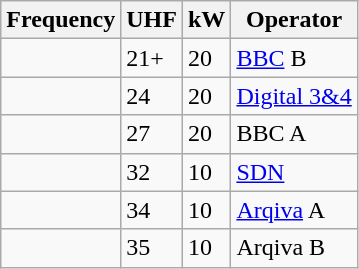<table class="wikitable sortable">
<tr>
<th>Frequency</th>
<th>UHF</th>
<th>kW</th>
<th>Operator</th>
</tr>
<tr>
<td></td>
<td>21+</td>
<td>20</td>
<td><a href='#'>BBC</a> B</td>
</tr>
<tr>
<td></td>
<td>24</td>
<td>20</td>
<td><a href='#'>Digital 3&4</a></td>
</tr>
<tr>
<td></td>
<td>27</td>
<td>20</td>
<td>BBC A</td>
</tr>
<tr>
<td></td>
<td>32</td>
<td>10</td>
<td><a href='#'>SDN</a></td>
</tr>
<tr>
<td></td>
<td>34</td>
<td>10</td>
<td><a href='#'>Arqiva</a> A</td>
</tr>
<tr>
<td></td>
<td>35</td>
<td>10</td>
<td>Arqiva B</td>
</tr>
</table>
